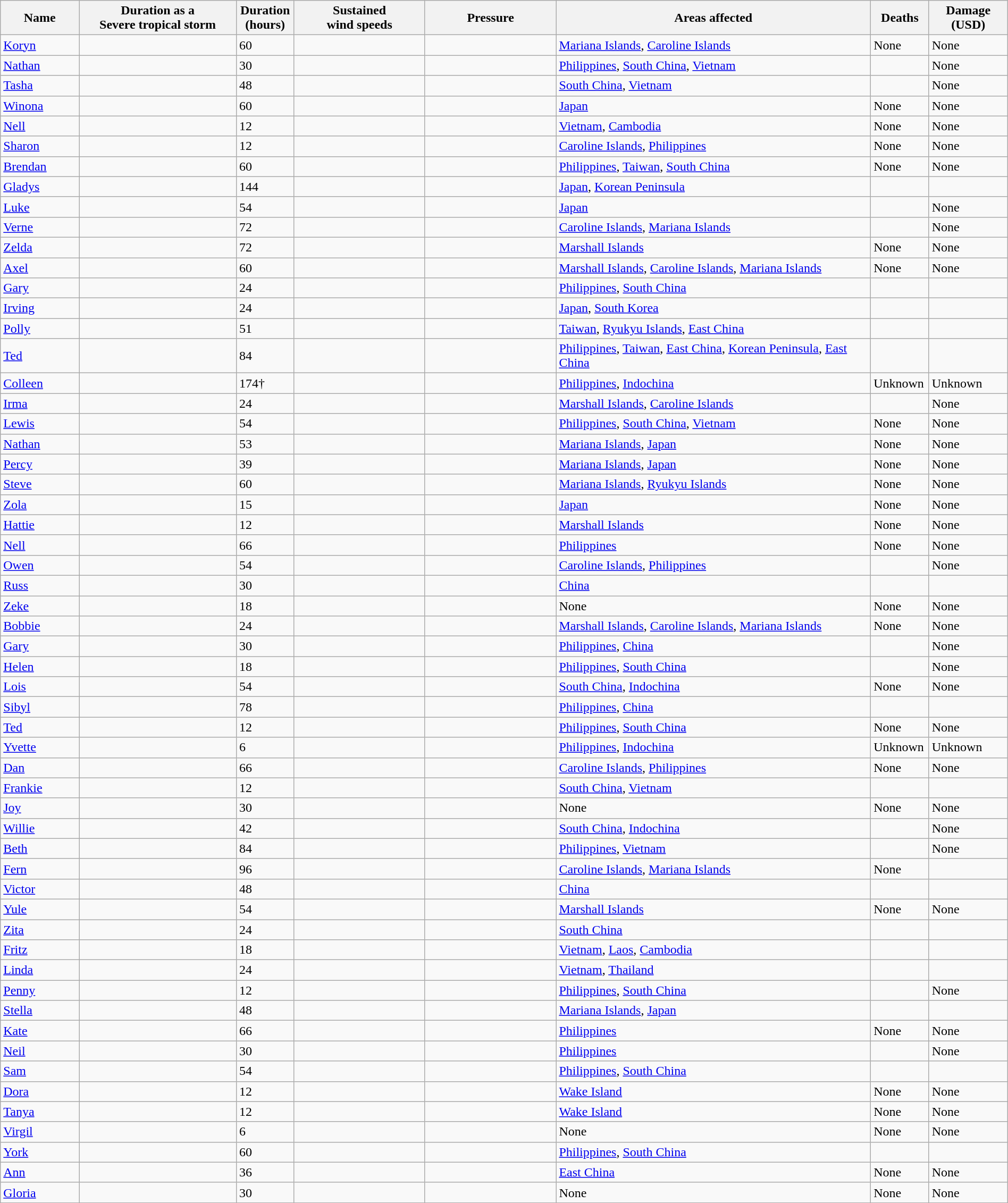<table class="wikitable sortable" width="100%">
<tr>
<th scope="col" width="7.5%">Name</th>
<th scope="col" width="15%">Duration as a<br>Severe tropical storm</th>
<th scope="col" width="5%">Duration<br>(hours)</th>
<th scope="col" width="12.5%">Sustained<br>wind speeds</th>
<th scope="col" width="12.5%">Pressure</th>
<th scope="col" width="30%" class="unsortable">Areas affected</th>
<th scope="col" width="5%">Deaths</th>
<th scope="col" width="7.5%">Damage<br>(USD)</th>
</tr>
<tr>
<td><a href='#'>Koryn</a></td>
<td></td>
<td>60</td>
<td></td>
<td></td>
<td><a href='#'>Mariana Islands</a>, <a href='#'>Caroline Islands</a></td>
<td>None</td>
<td>None</td>
</tr>
<tr>
<td><a href='#'>Nathan</a></td>
<td></td>
<td>30</td>
<td></td>
<td></td>
<td><a href='#'>Philippines</a>, <a href='#'>South China</a>, <a href='#'>Vietnam</a></td>
<td></td>
<td>None</td>
</tr>
<tr>
<td><a href='#'>Tasha</a></td>
<td></td>
<td>48</td>
<td></td>
<td></td>
<td><a href='#'>South China</a>, <a href='#'>Vietnam</a></td>
<td></td>
<td>None</td>
</tr>
<tr>
<td><a href='#'>Winona</a></td>
<td></td>
<td>60</td>
<td></td>
<td></td>
<td><a href='#'>Japan</a></td>
<td>None</td>
<td>None</td>
</tr>
<tr>
<td><a href='#'>Nell</a></td>
<td></td>
<td>12</td>
<td></td>
<td></td>
<td><a href='#'>Vietnam</a>, <a href='#'>Cambodia</a></td>
<td>None</td>
<td>None</td>
</tr>
<tr>
<td><a href='#'>Sharon</a></td>
<td></td>
<td>12</td>
<td></td>
<td></td>
<td><a href='#'>Caroline Islands</a>, <a href='#'>Philippines</a></td>
<td>None</td>
<td>None</td>
</tr>
<tr>
<td><a href='#'>Brendan</a></td>
<td></td>
<td>60</td>
<td></td>
<td></td>
<td><a href='#'>Philippines</a>, <a href='#'>Taiwan</a>, <a href='#'>South China</a></td>
<td>None</td>
<td>None</td>
</tr>
<tr>
<td><a href='#'>Gladys</a></td>
<td></td>
<td>144</td>
<td></td>
<td></td>
<td><a href='#'>Japan</a>, <a href='#'>Korean Peninsula</a></td>
<td></td>
<td></td>
</tr>
<tr>
<td><a href='#'>Luke</a></td>
<td></td>
<td>54</td>
<td></td>
<td></td>
<td><a href='#'>Japan</a></td>
<td></td>
<td>None</td>
</tr>
<tr>
<td><a href='#'>Verne</a></td>
<td></td>
<td>72</td>
<td></td>
<td></td>
<td><a href='#'>Caroline Islands</a>, <a href='#'>Mariana Islands</a></td>
<td></td>
<td>None</td>
</tr>
<tr>
<td><a href='#'>Zelda</a></td>
<td></td>
<td>72</td>
<td></td>
<td></td>
<td><a href='#'>Marshall Islands</a></td>
<td>None</td>
<td>None</td>
</tr>
<tr>
<td><a href='#'>Axel</a></td>
<td></td>
<td>60</td>
<td></td>
<td></td>
<td><a href='#'>Marshall Islands</a>, <a href='#'>Caroline Islands</a>, <a href='#'>Mariana Islands</a></td>
<td>None</td>
<td>None</td>
</tr>
<tr>
<td><a href='#'>Gary</a></td>
<td></td>
<td>24</td>
<td></td>
<td></td>
<td><a href='#'>Philippines</a>, <a href='#'>South China</a></td>
<td></td>
<td></td>
</tr>
<tr>
<td><a href='#'>Irving</a></td>
<td></td>
<td>24</td>
<td></td>
<td></td>
<td><a href='#'>Japan</a>, <a href='#'>South Korea</a></td>
<td></td>
<td></td>
</tr>
<tr>
<td><a href='#'>Polly</a></td>
<td></td>
<td>51</td>
<td></td>
<td></td>
<td><a href='#'>Taiwan</a>, <a href='#'>Ryukyu Islands</a>, <a href='#'>East China</a></td>
<td></td>
<td></td>
</tr>
<tr>
<td><a href='#'>Ted</a></td>
<td></td>
<td>84</td>
<td></td>
<td></td>
<td><a href='#'>Philippines</a>, <a href='#'>Taiwan</a>, <a href='#'>East China</a>, <a href='#'>Korean Peninsula</a>, <a href='#'>East China</a></td>
<td></td>
<td></td>
</tr>
<tr>
<td><a href='#'>Colleen</a></td>
<td></td>
<td>174†</td>
<td></td>
<td></td>
<td><a href='#'>Philippines</a>, <a href='#'>Indochina</a></td>
<td>Unknown</td>
<td>Unknown</td>
</tr>
<tr>
<td><a href='#'>Irma</a></td>
<td></td>
<td>24</td>
<td></td>
<td></td>
<td><a href='#'>Marshall Islands</a>, <a href='#'>Caroline Islands</a></td>
<td></td>
<td>None</td>
</tr>
<tr>
<td><a href='#'>Lewis</a></td>
<td></td>
<td>54</td>
<td></td>
<td></td>
<td><a href='#'>Philippines</a>, <a href='#'>South China</a>, <a href='#'>Vietnam</a></td>
<td>None</td>
<td>None</td>
</tr>
<tr>
<td><a href='#'>Nathan</a></td>
<td></td>
<td>53</td>
<td></td>
<td></td>
<td><a href='#'>Mariana Islands</a>, <a href='#'>Japan</a></td>
<td>None</td>
<td>None</td>
</tr>
<tr>
<td><a href='#'>Percy</a></td>
<td></td>
<td>39</td>
<td></td>
<td></td>
<td><a href='#'>Mariana Islands</a>, <a href='#'>Japan</a></td>
<td>None</td>
<td>None</td>
</tr>
<tr>
<td><a href='#'>Steve</a></td>
<td></td>
<td>60</td>
<td></td>
<td></td>
<td><a href='#'>Mariana Islands</a>, <a href='#'>Ryukyu Islands</a></td>
<td>None</td>
<td>None</td>
</tr>
<tr>
<td><a href='#'>Zola</a></td>
<td></td>
<td>15</td>
<td></td>
<td></td>
<td><a href='#'>Japan</a></td>
<td>None</td>
<td>None</td>
</tr>
<tr>
<td><a href='#'>Hattie</a></td>
<td></td>
<td>12</td>
<td></td>
<td></td>
<td><a href='#'>Marshall Islands</a></td>
<td>None</td>
<td>None</td>
</tr>
<tr>
<td><a href='#'>Nell</a></td>
<td></td>
<td>66</td>
<td></td>
<td></td>
<td><a href='#'>Philippines</a></td>
<td>None</td>
<td>None</td>
</tr>
<tr>
<td><a href='#'>Owen</a></td>
<td></td>
<td>54</td>
<td></td>
<td></td>
<td><a href='#'>Caroline Islands</a>, <a href='#'>Philippines</a></td>
<td></td>
<td>None</td>
</tr>
<tr>
<td><a href='#'>Russ</a></td>
<td></td>
<td>30</td>
<td></td>
<td></td>
<td><a href='#'>China</a></td>
<td></td>
<td></td>
</tr>
<tr>
<td><a href='#'>Zeke</a></td>
<td></td>
<td>18</td>
<td></td>
<td></td>
<td>None</td>
<td>None</td>
<td>None</td>
</tr>
<tr>
<td><a href='#'>Bobbie</a></td>
<td></td>
<td>24</td>
<td></td>
<td></td>
<td><a href='#'>Marshall Islands</a>, <a href='#'>Caroline Islands</a>, <a href='#'>Mariana Islands</a></td>
<td>None</td>
<td>None</td>
</tr>
<tr>
<td><a href='#'>Gary</a></td>
<td></td>
<td>30</td>
<td></td>
<td></td>
<td><a href='#'>Philippines</a>, <a href='#'>China</a></td>
<td></td>
<td>None</td>
</tr>
<tr>
<td><a href='#'>Helen</a></td>
<td></td>
<td>18</td>
<td></td>
<td></td>
<td><a href='#'>Philippines</a>, <a href='#'>South China</a></td>
<td></td>
<td>None</td>
</tr>
<tr>
<td><a href='#'>Lois</a></td>
<td></td>
<td>54</td>
<td></td>
<td></td>
<td><a href='#'>South China</a>, <a href='#'>Indochina</a></td>
<td>None</td>
<td>None</td>
</tr>
<tr>
<td><a href='#'>Sibyl</a></td>
<td></td>
<td>78</td>
<td></td>
<td></td>
<td><a href='#'>Philippines</a>, <a href='#'>China</a></td>
<td></td>
<td></td>
</tr>
<tr>
<td><a href='#'>Ted</a></td>
<td></td>
<td>12</td>
<td></td>
<td></td>
<td><a href='#'>Philippines</a>, <a href='#'>South China</a></td>
<td>None</td>
<td>None</td>
</tr>
<tr>
<td><a href='#'>Yvette</a></td>
<td></td>
<td>6</td>
<td></td>
<td></td>
<td><a href='#'>Philippines</a>, <a href='#'>Indochina</a></td>
<td>Unknown</td>
<td>Unknown</td>
</tr>
<tr>
<td><a href='#'>Dan</a></td>
<td></td>
<td>66</td>
<td></td>
<td></td>
<td><a href='#'>Caroline Islands</a>, <a href='#'>Philippines</a></td>
<td>None</td>
<td>None</td>
</tr>
<tr>
<td><a href='#'>Frankie</a></td>
<td></td>
<td>12</td>
<td></td>
<td></td>
<td><a href='#'>South China</a>, <a href='#'>Vietnam</a></td>
<td></td>
<td></td>
</tr>
<tr>
<td><a href='#'>Joy</a></td>
<td></td>
<td>30</td>
<td></td>
<td></td>
<td>None</td>
<td>None</td>
<td>None</td>
</tr>
<tr>
<td><a href='#'>Willie</a></td>
<td></td>
<td>42</td>
<td></td>
<td></td>
<td><a href='#'>South China</a>, <a href='#'>Indochina</a></td>
<td></td>
<td>None</td>
</tr>
<tr>
<td><a href='#'>Beth</a></td>
<td></td>
<td>84</td>
<td></td>
<td></td>
<td><a href='#'>Philippines</a>, <a href='#'>Vietnam</a></td>
<td></td>
<td>None</td>
</tr>
<tr>
<td><a href='#'>Fern</a></td>
<td></td>
<td>96</td>
<td></td>
<td></td>
<td><a href='#'>Caroline Islands</a>, <a href='#'>Mariana Islands</a></td>
<td>None</td>
<td></td>
</tr>
<tr>
<td><a href='#'>Victor</a></td>
<td></td>
<td>48</td>
<td></td>
<td></td>
<td><a href='#'>China</a></td>
<td></td>
<td></td>
</tr>
<tr>
<td><a href='#'>Yule</a></td>
<td></td>
<td>54</td>
<td></td>
<td></td>
<td><a href='#'>Marshall Islands</a></td>
<td>None</td>
<td>None</td>
</tr>
<tr>
<td><a href='#'>Zita</a></td>
<td></td>
<td>24</td>
<td></td>
<td></td>
<td><a href='#'>South China</a></td>
<td></td>
<td></td>
</tr>
<tr>
<td><a href='#'>Fritz</a></td>
<td></td>
<td>18</td>
<td></td>
<td></td>
<td><a href='#'>Vietnam</a>, <a href='#'>Laos</a>, <a href='#'>Cambodia</a></td>
<td></td>
<td></td>
</tr>
<tr>
<td><a href='#'>Linda</a></td>
<td></td>
<td>24</td>
<td></td>
<td></td>
<td><a href='#'>Vietnam</a>, <a href='#'>Thailand</a></td>
<td></td>
<td></td>
</tr>
<tr>
<td><a href='#'>Penny</a></td>
<td></td>
<td>12</td>
<td></td>
<td></td>
<td><a href='#'>Philippines</a>, <a href='#'>South China</a></td>
<td></td>
<td>None</td>
</tr>
<tr>
<td><a href='#'>Stella</a></td>
<td></td>
<td>48</td>
<td></td>
<td></td>
<td><a href='#'>Mariana Islands</a>, <a href='#'>Japan</a></td>
<td></td>
<td></td>
</tr>
<tr>
<td><a href='#'>Kate</a></td>
<td></td>
<td>66</td>
<td></td>
<td></td>
<td><a href='#'>Philippines</a></td>
<td>None</td>
<td>None</td>
</tr>
<tr>
<td><a href='#'>Neil</a></td>
<td></td>
<td>30</td>
<td></td>
<td></td>
<td><a href='#'>Philippines</a></td>
<td></td>
<td>None</td>
</tr>
<tr>
<td><a href='#'>Sam</a></td>
<td></td>
<td>54</td>
<td></td>
<td></td>
<td><a href='#'>Philippines</a>, <a href='#'>South China</a></td>
<td></td>
<td></td>
</tr>
<tr>
<td><a href='#'>Dora</a></td>
<td></td>
<td>12</td>
<td></td>
<td></td>
<td><a href='#'>Wake Island</a></td>
<td>None</td>
<td>None</td>
</tr>
<tr>
<td><a href='#'>Tanya</a></td>
<td></td>
<td>12</td>
<td></td>
<td></td>
<td><a href='#'>Wake Island</a></td>
<td>None</td>
<td>None</td>
</tr>
<tr>
<td><a href='#'>Virgil</a></td>
<td></td>
<td>6</td>
<td></td>
<td></td>
<td>None</td>
<td>None</td>
<td>None</td>
</tr>
<tr>
<td><a href='#'>York</a></td>
<td></td>
<td>60</td>
<td></td>
<td></td>
<td><a href='#'>Philippines</a>, <a href='#'>South China</a></td>
<td></td>
<td></td>
</tr>
<tr>
<td><a href='#'>Ann</a></td>
<td></td>
<td>36</td>
<td></td>
<td></td>
<td><a href='#'>East China</a></td>
<td>None</td>
<td>None</td>
</tr>
<tr>
<td><a href='#'>Gloria</a></td>
<td></td>
<td>30</td>
<td></td>
<td></td>
<td>None</td>
<td>None</td>
<td>None</td>
</tr>
<tr>
</tr>
</table>
